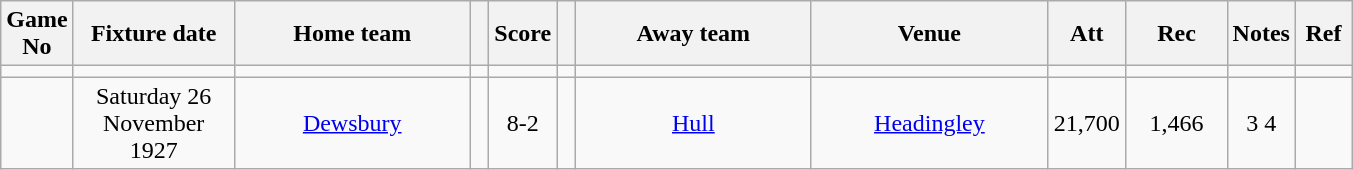<table class="wikitable" style="text-align:center;">
<tr>
<th width=20 abbr="No">Game No</th>
<th width=100 abbr="Date">Fixture date</th>
<th width=150 abbr="Home team">Home team</th>
<th width=5 abbr="space"></th>
<th width=20 abbr="Score">Score</th>
<th width=5 abbr="space"></th>
<th width=150 abbr="Away team">Away team</th>
<th width=150 abbr="Venue">Venue</th>
<th width=45 abbr="Att">Att</th>
<th width=60 abbr="Rec">Rec</th>
<th width=20 abbr="Notes">Notes</th>
<th width=30 abbr="Ref">Ref</th>
</tr>
<tr>
<td></td>
<td></td>
<td></td>
<td></td>
<td></td>
<td></td>
<td></td>
<td></td>
<td></td>
<td></td>
<td></td>
</tr>
<tr>
<td></td>
<td>Saturday 26 November 1927</td>
<td><a href='#'>Dewsbury</a></td>
<td></td>
<td>8-2</td>
<td></td>
<td><a href='#'>Hull</a></td>
<td><a href='#'>Headingley</a></td>
<td>21,700</td>
<td>1,466</td>
<td>3 4</td>
<td></td>
</tr>
</table>
